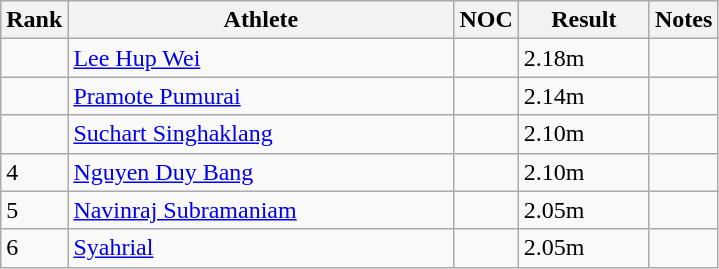<table class="wikitable sortable" style="text-align:Left">
<tr>
<th width=10>Rank</th>
<th width=250>Athlete</th>
<th width=10>NOC</th>
<th width=80>Result</th>
<th width=10>Notes</th>
</tr>
<tr>
<td></td>
<td><a href='#'>Lee Hup Wei</a></td>
<td></td>
<td>2.18m</td>
<td></td>
</tr>
<tr>
<td></td>
<td><a href='#'>Pramote Pumurai</a></td>
<td></td>
<td>2.14m</td>
<td></td>
</tr>
<tr>
<td></td>
<td><a href='#'>Suchart Singhaklang</a></td>
<td></td>
<td>2.10m</td>
<td></td>
</tr>
<tr>
<td>4</td>
<td><a href='#'>Nguyen Duy Bang</a></td>
<td></td>
<td>2.10m</td>
<td></td>
</tr>
<tr>
<td>5</td>
<td><a href='#'>Navinraj Subramaniam</a></td>
<td></td>
<td>2.05m</td>
<td></td>
</tr>
<tr>
<td>6</td>
<td><a href='#'>Syahrial</a></td>
<td></td>
<td>2.05m</td>
<td></td>
</tr>
</table>
